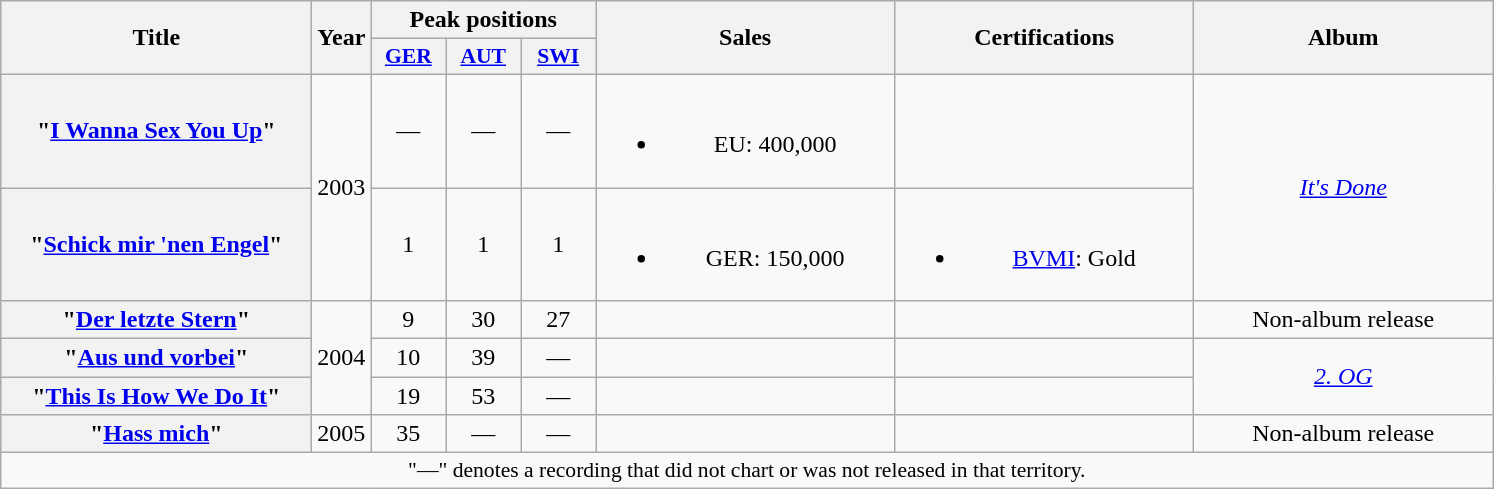<table class="wikitable plainrowheaders" style="text-align:center;">
<tr>
<th align="center" rowspan="2" width="200">Title</th>
<th align="center" rowspan="2" width="10">Year</th>
<th align="center" colspan="3" width="20">Peak positions</th>
<th align="center" rowspan="2" style="width:12em;">Sales</th>
<th align="center" rowspan="2" style="width:12em;">Certifications</th>
<th align="center" rowspan="2" style="width:12em;">Album</th>
</tr>
<tr>
<th scope="col" style="width:3em;font-size:90%;"><a href='#'>GER</a><br></th>
<th scope="col" style="width:3em;font-size:90%;"><a href='#'>AUT</a><br></th>
<th scope="col" style="width:3em;font-size:90%;"><a href='#'>SWI</a><br></th>
</tr>
<tr>
<th scope="row">"<a href='#'>I Wanna Sex You Up</a>"</th>
<td rowspan="2">2003</td>
<td>—</td>
<td>—</td>
<td>—</td>
<td><br><ul><li>EU: 400,000</li></ul></td>
<td></td>
<td rowspan="2"><em><a href='#'>It's Done</a></em></td>
</tr>
<tr>
<th scope="row">"<a href='#'>Schick mir 'nen Engel</a>"</th>
<td>1</td>
<td>1</td>
<td>1</td>
<td><br><ul><li>GER: 150,000</li></ul></td>
<td><br><ul><li><a href='#'>BVMI</a>: Gold</li></ul></td>
</tr>
<tr>
<th scope="row">"<a href='#'>Der letzte Stern</a>"</th>
<td rowspan="3">2004</td>
<td>9</td>
<td>30</td>
<td>27</td>
<td></td>
<td></td>
<td rowspan="1">Non-album release</td>
</tr>
<tr>
<th scope="row">"<a href='#'>Aus und vorbei</a>"</th>
<td>10</td>
<td>39</td>
<td>—</td>
<td></td>
<td></td>
<td rowspan="2"><em><a href='#'>2. OG</a></em></td>
</tr>
<tr>
<th scope="row">"<a href='#'>This Is How We Do It</a>"</th>
<td>19</td>
<td>53</td>
<td>—</td>
<td></td>
<td></td>
</tr>
<tr>
<th scope="row">"<a href='#'>Hass mich</a>"</th>
<td rowspan="1">2005</td>
<td>35</td>
<td>—</td>
<td>—</td>
<td></td>
<td></td>
<td rowspan="1">Non-album release</td>
</tr>
<tr>
<td colspan="10" style="font-size:90%">"—" denotes a recording that did not chart or was not released in that territory.</td>
</tr>
</table>
